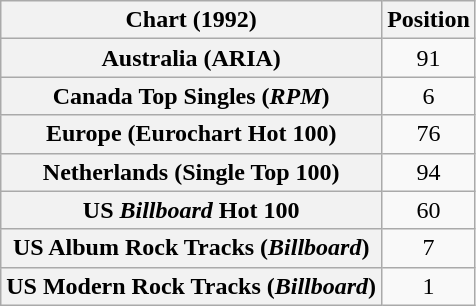<table class="wikitable sortable plainrowheaders" style="text-align:center;">
<tr>
<th>Chart (1992)</th>
<th>Position</th>
</tr>
<tr>
<th scope="row">Australia (ARIA)</th>
<td>91</td>
</tr>
<tr>
<th scope="row">Canada Top Singles (<em>RPM</em>)</th>
<td>6</td>
</tr>
<tr>
<th scope="row">Europe (Eurochart Hot 100)</th>
<td>76</td>
</tr>
<tr>
<th scope="row">Netherlands (Single Top 100)</th>
<td>94</td>
</tr>
<tr>
<th scope="row">US <em>Billboard</em> Hot 100</th>
<td>60</td>
</tr>
<tr>
<th scope="row">US Album Rock Tracks (<em>Billboard</em>)</th>
<td>7</td>
</tr>
<tr>
<th scope="row">US Modern Rock Tracks (<em>Billboard</em>)</th>
<td>1</td>
</tr>
</table>
